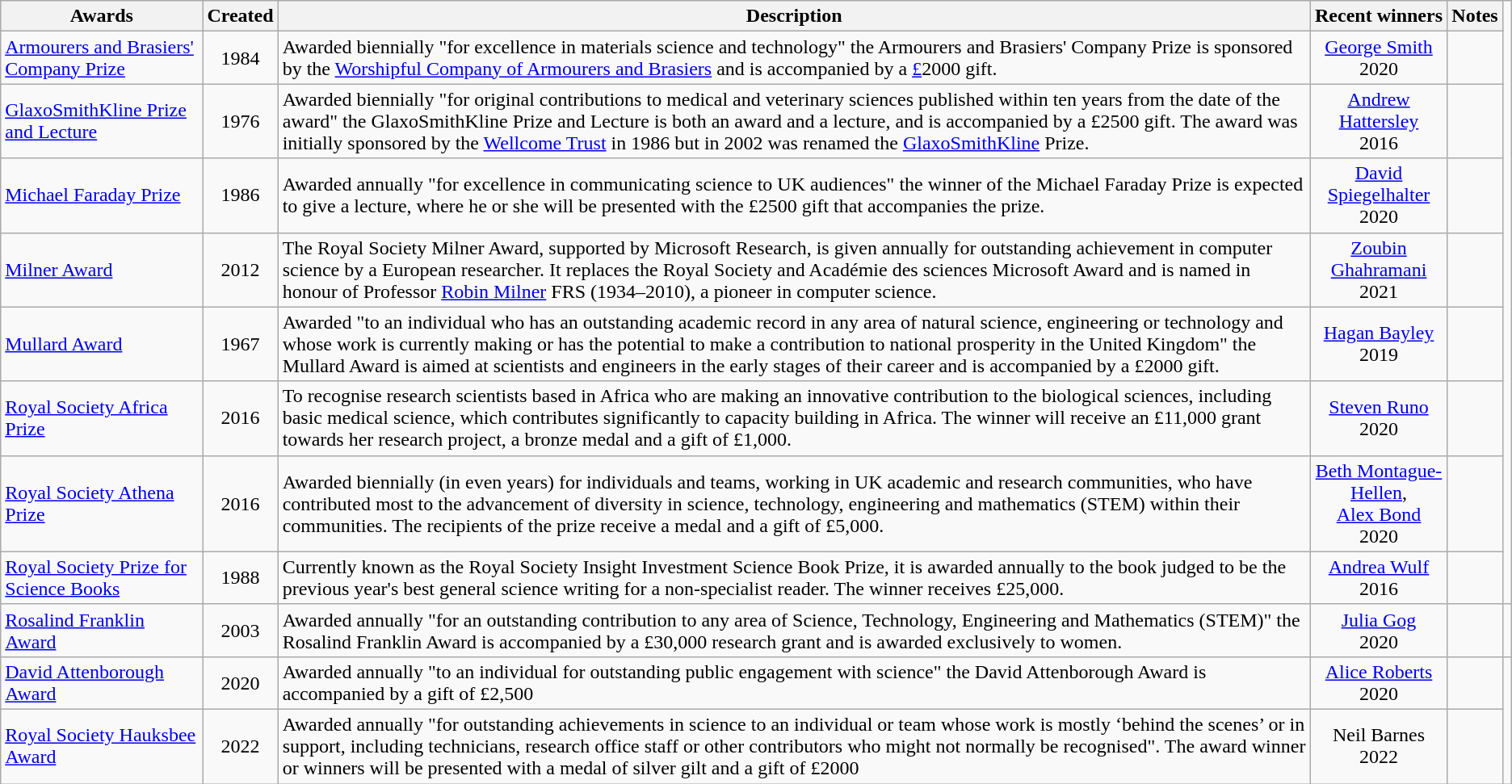<table class="wikitable sortable">
<tr>
<th>Awards</th>
<th>Created</th>
<th class="unsortable">Description</th>
<th class="unsortable">Recent winners</th>
<th class="unsortable">Notes</th>
</tr>
<tr>
<td><a href='#'>Armourers and Brasiers' Company Prize</a></td>
<td align=center>1984</td>
<td>Awarded biennially "for excellence in materials science and technology" the Armourers and Brasiers' Company Prize is sponsored by the <a href='#'>Worshipful Company of Armourers and Brasiers</a> and is accompanied by a <a href='#'>£</a>2000 gift.</td>
<td align=center><a href='#'>George Smith</a> <br> 2020</td>
<td></td>
</tr>
<tr>
<td><a href='#'>GlaxoSmithKline Prize and Lecture</a></td>
<td align=center>1976</td>
<td>Awarded biennially "for original contributions to medical and veterinary sciences published within ten years from the date of the award" the GlaxoSmithKline Prize and Lecture is both an award and a lecture, and is accompanied by a £2500 gift. The award was initially sponsored by the <a href='#'>Wellcome Trust</a> in 1986 but in 2002 was renamed the <a href='#'>GlaxoSmithKline</a> Prize.</td>
<td align=center><a href='#'>Andrew Hattersley</a> <br> 2016</td>
<td></td>
</tr>
<tr>
<td><a href='#'>Michael Faraday Prize</a></td>
<td align=center>1986</td>
<td>Awarded annually "for excellence in communicating science to UK audiences" the winner of the Michael Faraday Prize is expected to give a lecture, where he or she will be presented with the £2500 gift that accompanies the prize.</td>
<td align=center><a href='#'>David Spiegelhalter</a> <br> 2020</td>
<td></td>
</tr>
<tr>
<td><a href='#'>Milner Award</a></td>
<td align=center>2012</td>
<td>The Royal Society Milner Award, supported by Microsoft Research, is given annually for outstanding achievement in computer science by a European researcher. It replaces the Royal Society and Académie des sciences Microsoft Award and is named in honour of Professor <a href='#'>Robin Milner</a> FRS (1934–2010), a pioneer in computer science.</td>
<td align=center><a href='#'>Zoubin Ghahramani</a><br> 2021</td>
<td></td>
</tr>
<tr>
<td><a href='#'>Mullard Award</a></td>
<td align=center>1967</td>
<td>Awarded "to an individual who has an outstanding academic record in any area of natural science, engineering or technology and whose work is currently making or has the potential to make a contribution to national prosperity in the United Kingdom" the Mullard Award is aimed at scientists and engineers in the early stages of their career and is accompanied by a £2000 gift.</td>
<td align=center><a href='#'>Hagan Bayley</a><br> 2019</td>
<td></td>
</tr>
<tr>
<td><a href='#'>Royal Society Africa Prize</a></td>
<td align=center>2016</td>
<td>To recognise research scientists based in Africa who are making an innovative contribution to the biological sciences, including basic medical science, which contributes significantly to capacity building in Africa. The winner will receive an £11,000 grant towards her research project, a bronze medal and a gift of £1,000.</td>
<td align=center><a href='#'>Steven Runo</a><br>2020</td>
<td></td>
</tr>
<tr>
<td><a href='#'>Royal Society Athena Prize</a></td>
<td align=center>2016</td>
<td>Awarded biennially (in even years) for individuals and teams, working in UK academic and research communities, who have contributed most to the advancement of diversity in science, technology, engineering and mathematics (STEM) within their communities. The recipients of the prize receive a medal and a gift of £5,000.</td>
<td align=center><a href='#'>Beth Montague-Hellen</a>,<br> <a href='#'>Alex Bond</a><br>2020</td>
<td></td>
</tr>
<tr>
<td><a href='#'>Royal Society Prize for Science Books</a></td>
<td align=center>1988</td>
<td>Currently known as the Royal Society Insight Investment Science Book Prize, it is awarded annually to the book judged to be the previous year's best general science writing for a non-specialist reader. The winner receives £25,000.</td>
<td align=center><a href='#'>Andrea Wulf </a><br> 2016</td>
<td></td>
</tr>
<tr>
<td><a href='#'>Rosalind Franklin Award</a></td>
<td align=center>2003</td>
<td>Awarded annually "for an outstanding contribution to any area of Science, Technology, Engineering and Mathematics (STEM)" the Rosalind Franklin Award is accompanied by a £30,000 research grant and is awarded exclusively to women.</td>
<td align=center><a href='#'>Julia Gog</a> <br> 2020</td>
<td></td>
<td></td>
</tr>
<tr>
<td><a href='#'>David Attenborough Award</a></td>
<td align=center>2020</td>
<td>Awarded annually "to an individual for outstanding public engagement with science" the David Attenborough Award is accompanied by a gift of £2,500</td>
<td align=center><a href='#'>Alice Roberts</a> <br> 2020</td>
<td></td>
</tr>
<tr>
<td><a href='#'>Royal Society Hauksbee Award</a></td>
<td align=center>2022</td>
<td>Awarded annually "for outstanding achievements in science to an individual or team whose work is mostly ‘behind the scenes’ or in support, including technicians, research office staff or other contributors who might not normally be recognised". The award winner or winners will be presented with a medal of silver gilt and a gift of £2000</td>
<td align=center>Neil Barnes <br> 2022</td>
<td></td>
</tr>
</table>
